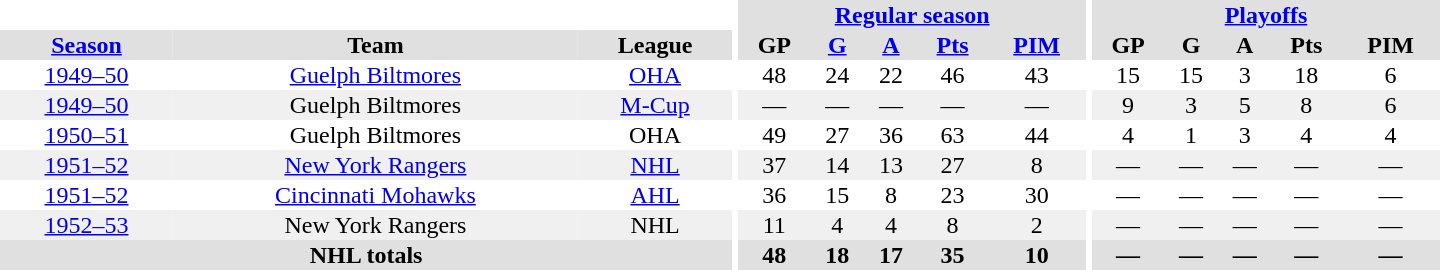<table border="0" cellpadding="1" cellspacing="0" style="text-align:center; width:60em">
<tr bgcolor="#e0e0e0">
<th colspan="3" bgcolor="#ffffff"></th>
<th rowspan="100" bgcolor="#ffffff"></th>
<th colspan="5"><a href='#'>Regular season</a></th>
<th rowspan="100" bgcolor="#ffffff"></th>
<th colspan="5"><a href='#'>Playoffs</a></th>
</tr>
<tr bgcolor="#e0e0e0">
<th><a href='#'>Season</a></th>
<th>Team</th>
<th>League</th>
<th>GP</th>
<th><a href='#'>G</a></th>
<th><a href='#'>A</a></th>
<th><a href='#'>Pts</a></th>
<th><a href='#'>PIM</a></th>
<th>GP</th>
<th>G</th>
<th>A</th>
<th>Pts</th>
<th>PIM</th>
</tr>
<tr>
<td><a href='#'>1949–50</a></td>
<td><a href='#'>Guelph Biltmores</a></td>
<td><a href='#'>OHA</a></td>
<td>48</td>
<td>24</td>
<td>22</td>
<td>46</td>
<td>43</td>
<td>15</td>
<td>15</td>
<td>3</td>
<td>18</td>
<td>6</td>
</tr>
<tr bgcolor="#f0f0f0">
<td><a href='#'>1949–50</a></td>
<td>Guelph Biltmores</td>
<td><a href='#'>M-Cup</a></td>
<td>—</td>
<td>—</td>
<td>—</td>
<td>—</td>
<td>—</td>
<td>9</td>
<td>3</td>
<td>5</td>
<td>8</td>
<td>6</td>
</tr>
<tr>
<td><a href='#'>1950–51</a></td>
<td>Guelph Biltmores</td>
<td>OHA</td>
<td>49</td>
<td>27</td>
<td>36</td>
<td>63</td>
<td>44</td>
<td>4</td>
<td>1</td>
<td>3</td>
<td>4</td>
<td>4</td>
</tr>
<tr bgcolor="#f0f0f0">
<td><a href='#'>1951–52</a></td>
<td><a href='#'>New York Rangers</a></td>
<td><a href='#'>NHL</a></td>
<td>37</td>
<td>14</td>
<td>13</td>
<td>27</td>
<td>8</td>
<td>—</td>
<td>—</td>
<td>—</td>
<td>—</td>
<td>—</td>
</tr>
<tr>
<td><a href='#'>1951–52</a></td>
<td><a href='#'>Cincinnati Mohawks</a></td>
<td><a href='#'>AHL</a></td>
<td>36</td>
<td>15</td>
<td>8</td>
<td>23</td>
<td>30</td>
<td>—</td>
<td>—</td>
<td>—</td>
<td>—</td>
<td>—</td>
</tr>
<tr bgcolor="#f0f0f0">
<td><a href='#'>1952–53</a></td>
<td>New York Rangers</td>
<td>NHL</td>
<td>11</td>
<td>4</td>
<td>4</td>
<td>8</td>
<td>2</td>
<td>—</td>
<td>—</td>
<td>—</td>
<td>—</td>
<td>—</td>
</tr>
<tr bgcolor="#e0e0e0">
<th colspan="3">NHL totals</th>
<th>48</th>
<th>18</th>
<th>17</th>
<th>35</th>
<th>10</th>
<th>—</th>
<th>—</th>
<th>—</th>
<th>—</th>
<th>—</th>
</tr>
</table>
